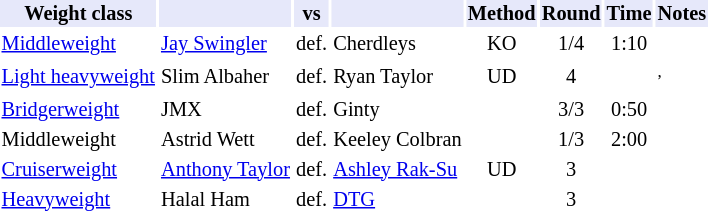<table class="toccolours" style="font-size: 85%;">
<tr>
<th style="background:#e6e8fa; color:#000; text-align:center;">Weight class</th>
<th style="background:#e6e8fa; color:#000; text-align:center;"></th>
<th style="background:#e6e8fa; color:#000; text-align:center;">vs</th>
<th style="background:#e6e8fa; color:#000; text-align:center;"></th>
<th style="background:#e6e8fa; color:#000; text-align:center;">Method</th>
<th style="background:#e6e8fa; color:#000; text-align:center;">Round</th>
<th style="background:#e6e8fa; color:#000; text-align:center;">Time</th>
<th style="background:#e6e8fa; color:#000; text-align:center;">Notes</th>
</tr>
<tr>
<td><a href='#'>Middleweight</a></td>
<td><a href='#'>Jay Swingler</a></td>
<td>def.</td>
<td>Cherdleys</td>
<td align="center">KO</td>
<td align="center">1/4</td>
<td align="center">1:10</td>
<td></td>
</tr>
<tr>
<td><a href='#'>Light heavyweight</a></td>
<td>Slim Albaher</td>
<td>def.</td>
<td>Ryan Taylor</td>
<td align="center">UD</td>
<td align="center">4</td>
<td></td>
<td><sup>,</sup> </td>
</tr>
<tr>
<td><a href='#'>Bridgerweight</a></td>
<td>JMX</td>
<td>def.</td>
<td>Ginty</td>
<td align="center"></td>
<td align="center">3/3</td>
<td align="center">0:50</td>
<td></td>
</tr>
<tr>
<td>Middleweight</td>
<td>Astrid Wett</td>
<td>def.</td>
<td>Keeley Colbran</td>
<td align="center"></td>
<td align="center">1/3</td>
<td align="center">2:00</td>
<td></td>
</tr>
<tr>
<td><a href='#'>Cruiserweight</a></td>
<td><a href='#'>Anthony Taylor</a></td>
<td>def.</td>
<td><a href='#'>Ashley Rak-Su</a></td>
<td align="center">UD</td>
<td align="center">3</td>
<td></td>
<td></td>
</tr>
<tr>
<td><a href='#'>Heavyweight</a></td>
<td>Halal Ham</td>
<td>def.</td>
<td><a href='#'>DTG</a></td>
<td align="center"></td>
<td align="center">3</td>
<td align="center"></td>
<td></td>
</tr>
</table>
